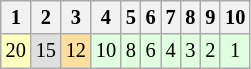<table class="wikitable" style="font-size: 85%;">
<tr>
<th>1</th>
<th>2</th>
<th>3</th>
<th>4</th>
<th>5</th>
<th>6</th>
<th>7</th>
<th>8</th>
<th>9</th>
<th>10</th>
</tr>
<tr align="center">
<td style="background:#FFFFBF;">20</td>
<td style="background:#DFDFDF;">15</td>
<td style="background:#FFDF9F;">12</td>
<td style="background:#DFFFDF;">10</td>
<td style="background:#DFFFDF;">8</td>
<td style="background:#DFFFDF;">6</td>
<td style="background:#DFFFDF;">4</td>
<td style="background:#DFFFDF;">3</td>
<td style="background:#DFFFDF;">2</td>
<td style="background:#DFFFDF;">1</td>
</tr>
</table>
